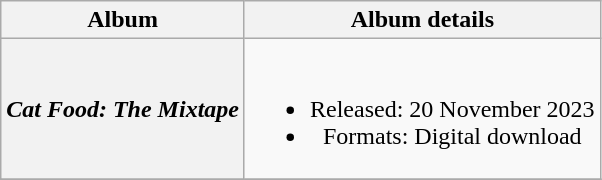<table class="wikitable plainrowheaders" style="text-align:center;">
<tr>
<th>Album</th>
<th>Album details</th>
</tr>
<tr>
<th scope="row"><em>Cat Food: The Mixtape</em></th>
<td><br><ul><li>Released: 20 November 2023</li><li>Formats: Digital download</li></ul></td>
</tr>
<tr>
</tr>
</table>
